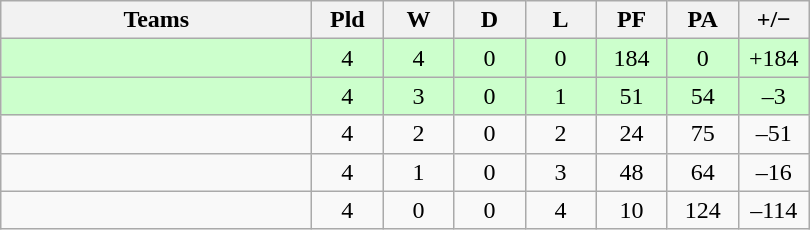<table class="wikitable" style="text-align: center;">
<tr>
<th width="200">Teams</th>
<th width="40">Pld</th>
<th width="40">W</th>
<th width="40">D</th>
<th width="40">L</th>
<th width="40">PF</th>
<th width="40">PA</th>
<th width="40">+/−</th>
</tr>
<tr bgcolor=ccffcc>
<td align=left></td>
<td>4</td>
<td>4</td>
<td>0</td>
<td>0</td>
<td>184</td>
<td>0</td>
<td>+184</td>
</tr>
<tr bgcolor=ccffcc>
<td align="left"></td>
<td>4</td>
<td>3</td>
<td>0</td>
<td>1</td>
<td>51</td>
<td>54</td>
<td>–3</td>
</tr>
<tr>
<td align=left></td>
<td>4</td>
<td>2</td>
<td>0</td>
<td>2</td>
<td>24</td>
<td>75</td>
<td>–51</td>
</tr>
<tr>
<td align="left"></td>
<td>4</td>
<td>1</td>
<td>0</td>
<td>3</td>
<td>48</td>
<td>64</td>
<td>–16</td>
</tr>
<tr>
<td align="left"></td>
<td>4</td>
<td>0</td>
<td>0</td>
<td>4</td>
<td>10</td>
<td>124</td>
<td>–114</td>
</tr>
</table>
